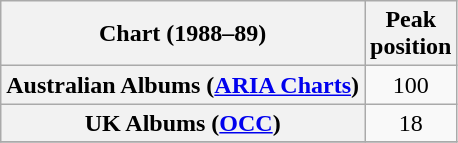<table class="wikitable plainrowheaders sortable" style="text-align:center;" border="1">
<tr>
<th scope="col">Chart (1988–89)</th>
<th scope="col">Peak<br>position</th>
</tr>
<tr>
<th scope="row">Australian Albums (<a href='#'>ARIA Charts</a>)</th>
<td>100</td>
</tr>
<tr>
<th scope="row">UK Albums (<a href='#'>OCC</a>)</th>
<td>18</td>
</tr>
<tr>
</tr>
</table>
